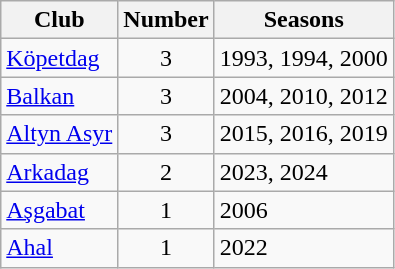<table class="wikitable sortable">
<tr>
<th>Club</th>
<th>Number</th>
<th>Seasons</th>
</tr>
<tr>
<td><a href='#'>Köpetdag</a></td>
<td style="text-align:center">3</td>
<td>1993, 1994, 2000</td>
</tr>
<tr>
<td><a href='#'>Balkan</a></td>
<td style="text-align:center">3</td>
<td>2004, 2010, 2012</td>
</tr>
<tr>
<td><a href='#'>Altyn Asyr</a></td>
<td style="text-align:center">3</td>
<td>2015, 2016, 2019</td>
</tr>
<tr>
<td><a href='#'>Arkadag</a></td>
<td style="text-align:center">2</td>
<td>2023, 2024</td>
</tr>
<tr>
<td><a href='#'>Aşgabat</a></td>
<td style="text-align:center">1</td>
<td>2006</td>
</tr>
<tr>
<td><a href='#'>Ahal</a></td>
<td style="text-align:center">1</td>
<td>2022</td>
</tr>
</table>
